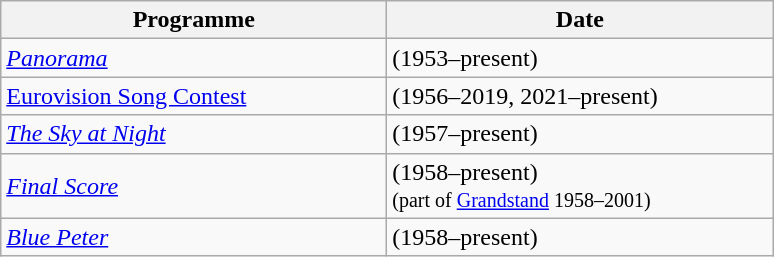<table class="wikitable">
<tr>
<th width=250>Programme</th>
<th width=250>Date</th>
</tr>
<tr>
<td><em><a href='#'>Panorama</a></em></td>
<td>(1953–present)</td>
</tr>
<tr>
<td><a href='#'>Eurovision Song Contest</a></td>
<td>(1956–2019, 2021–present)</td>
</tr>
<tr>
<td><em><a href='#'>The Sky at Night</a></em></td>
<td>(1957–present)</td>
</tr>
<tr>
<td><em><a href='#'>Final Score</a></em></td>
<td>(1958–present)<br><small>(part of <a href='#'>Grandstand</a> 1958–2001)</small></td>
</tr>
<tr>
<td><em><a href='#'>Blue Peter</a></em></td>
<td>(1958–present)</td>
</tr>
</table>
